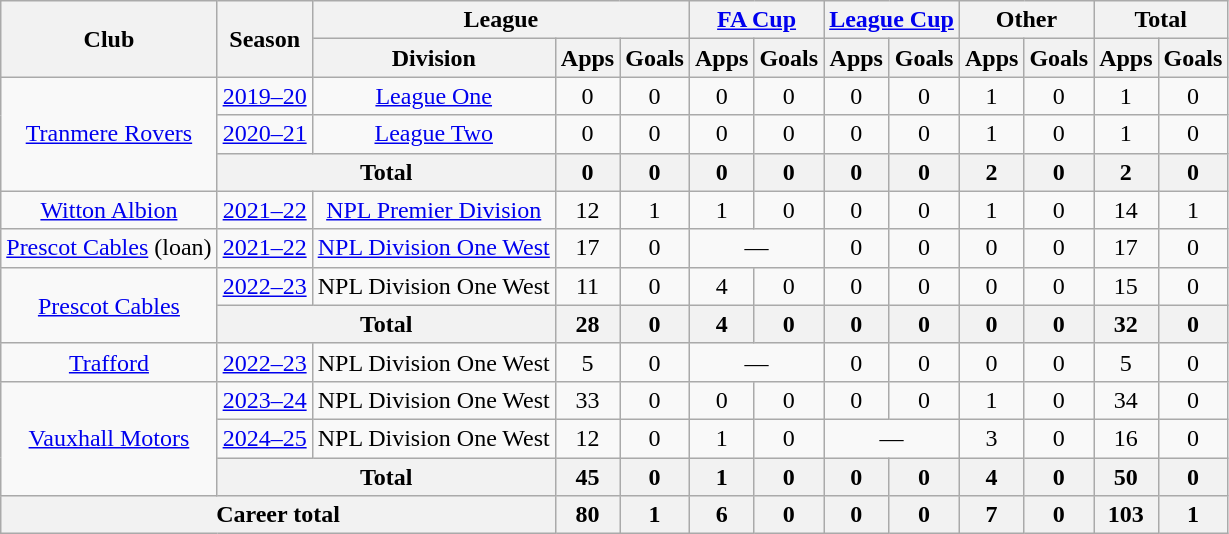<table class="wikitable" style="text-align:center">
<tr>
<th rowspan="2">Club</th>
<th rowspan="2">Season</th>
<th colspan="3">League</th>
<th colspan="2"><a href='#'>FA Cup</a></th>
<th colspan="2"><a href='#'>League Cup</a></th>
<th colspan="2">Other</th>
<th colspan="2">Total</th>
</tr>
<tr>
<th>Division</th>
<th>Apps</th>
<th>Goals</th>
<th>Apps</th>
<th>Goals</th>
<th>Apps</th>
<th>Goals</th>
<th>Apps</th>
<th>Goals</th>
<th>Apps</th>
<th>Goals</th>
</tr>
<tr>
<td rowspan="3"><a href='#'>Tranmere Rovers</a></td>
<td><a href='#'>2019–20</a></td>
<td><a href='#'>League One</a></td>
<td>0</td>
<td>0</td>
<td>0</td>
<td>0</td>
<td>0</td>
<td>0</td>
<td>1</td>
<td>0</td>
<td>1</td>
<td>0</td>
</tr>
<tr>
<td><a href='#'>2020–21</a></td>
<td><a href='#'>League Two</a></td>
<td>0</td>
<td>0</td>
<td>0</td>
<td>0</td>
<td>0</td>
<td>0</td>
<td>1</td>
<td>0</td>
<td>1</td>
<td>0</td>
</tr>
<tr>
<th colspan="2">Total</th>
<th>0</th>
<th>0</th>
<th>0</th>
<th>0</th>
<th>0</th>
<th>0</th>
<th>2</th>
<th>0</th>
<th>2</th>
<th>0</th>
</tr>
<tr>
<td><a href='#'>Witton Albion</a></td>
<td><a href='#'>2021–22</a></td>
<td><a href='#'>NPL Premier Division</a></td>
<td>12</td>
<td>1</td>
<td>1</td>
<td>0</td>
<td>0</td>
<td>0</td>
<td>1</td>
<td>0</td>
<td>14</td>
<td>1</td>
</tr>
<tr>
<td><a href='#'>Prescot Cables</a> (loan)</td>
<td><a href='#'>2021–22</a></td>
<td><a href='#'>NPL Division One West</a></td>
<td>17</td>
<td>0</td>
<td colspan="2">—</td>
<td>0</td>
<td>0</td>
<td>0</td>
<td>0</td>
<td>17</td>
<td>0</td>
</tr>
<tr>
<td rowspan="2"><a href='#'>Prescot Cables</a></td>
<td><a href='#'>2022–23</a></td>
<td>NPL Division One West</td>
<td>11</td>
<td>0</td>
<td>4</td>
<td>0</td>
<td>0</td>
<td>0</td>
<td>0</td>
<td>0</td>
<td>15</td>
<td>0</td>
</tr>
<tr>
<th colspan="2">Total</th>
<th>28</th>
<th>0</th>
<th>4</th>
<th>0</th>
<th>0</th>
<th>0</th>
<th>0</th>
<th>0</th>
<th>32</th>
<th>0</th>
</tr>
<tr>
<td><a href='#'>Trafford</a></td>
<td><a href='#'>2022–23</a></td>
<td>NPL Division One West</td>
<td>5</td>
<td>0</td>
<td colspan="2">—</td>
<td>0</td>
<td>0</td>
<td>0</td>
<td>0</td>
<td>5</td>
<td>0</td>
</tr>
<tr>
<td rowspan="3"><a href='#'>Vauxhall Motors</a></td>
<td><a href='#'>2023–24</a></td>
<td>NPL Division One West</td>
<td>33</td>
<td>0</td>
<td>0</td>
<td>0</td>
<td>0</td>
<td>0</td>
<td>1</td>
<td>0</td>
<td>34</td>
<td>0</td>
</tr>
<tr>
<td><a href='#'>2024–25</a></td>
<td>NPL Division One West</td>
<td>12</td>
<td>0</td>
<td>1</td>
<td>0</td>
<td colspan="2">—</td>
<td>3</td>
<td>0</td>
<td>16</td>
<td>0</td>
</tr>
<tr>
<th colspan="2">Total</th>
<th>45</th>
<th>0</th>
<th>1</th>
<th>0</th>
<th>0</th>
<th>0</th>
<th>4</th>
<th>0</th>
<th>50</th>
<th>0</th>
</tr>
<tr>
<th colspan="3">Career total</th>
<th>80</th>
<th>1</th>
<th>6</th>
<th>0</th>
<th>0</th>
<th>0</th>
<th>7</th>
<th>0</th>
<th>103</th>
<th>1</th>
</tr>
</table>
